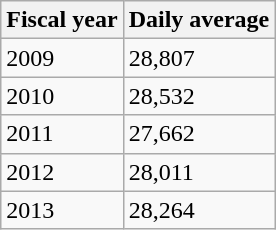<table class="wikitable">
<tr>
<th>Fiscal year</th>
<th>Daily average</th>
</tr>
<tr>
<td>2009</td>
<td>28,807</td>
</tr>
<tr>
<td>2010</td>
<td>28,532</td>
</tr>
<tr>
<td>2011</td>
<td>27,662</td>
</tr>
<tr>
<td>2012</td>
<td>28,011</td>
</tr>
<tr>
<td>2013</td>
<td>28,264</td>
</tr>
</table>
